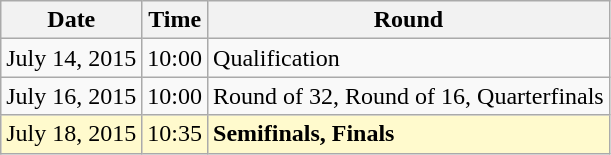<table class="wikitable">
<tr>
<th>Date</th>
<th>Time</th>
<th>Round</th>
</tr>
<tr>
<td>July 14, 2015</td>
<td>10:00</td>
<td>Qualification</td>
</tr>
<tr>
<td>July 16, 2015</td>
<td>10:00</td>
<td>Round of 32, Round of 16, Quarterfinals</td>
</tr>
<tr style=background:lemonchiffon>
<td>July 18, 2015</td>
<td>10:35</td>
<td><strong>Semifinals, Finals</strong></td>
</tr>
</table>
